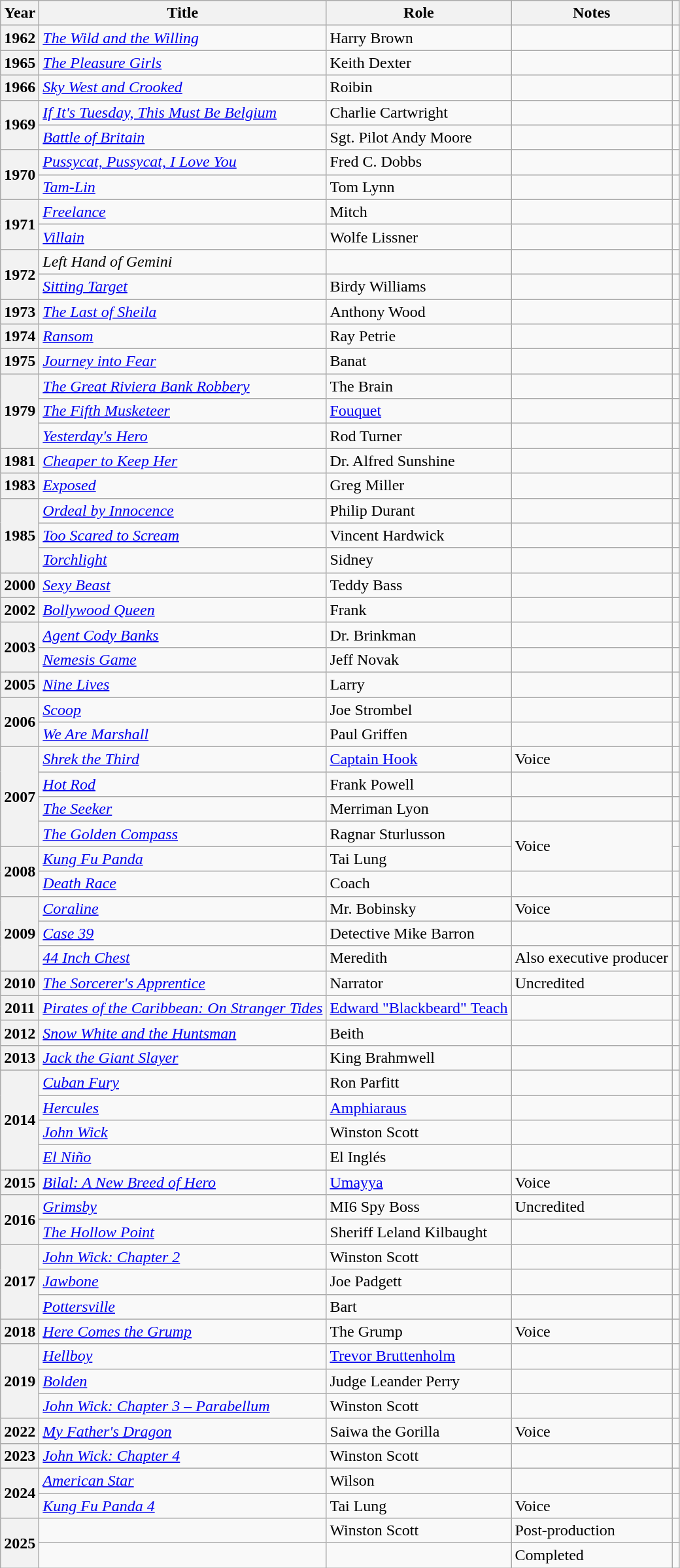<table class="wikitable plainrowheaders sortable" style="margin-right: 0;">
<tr>
<th scope="col">Year</th>
<th scope="col">Title</th>
<th scope="col">Role</th>
<th scope="col" class="unsortable">Notes</th>
<th scope="col" class="unsortable"></th>
</tr>
<tr>
<th scope="row">1962</th>
<td><em><a href='#'>The Wild and the Willing</a></em></td>
<td>Harry Brown</td>
<td></td>
<td style="text-align: center;"></td>
</tr>
<tr>
<th scope="row">1965</th>
<td><em><a href='#'>The Pleasure Girls</a></em></td>
<td>Keith Dexter</td>
<td></td>
<td style="text-align: center;"></td>
</tr>
<tr>
<th scope="row">1966</th>
<td><em><a href='#'>Sky West and Crooked</a></em></td>
<td>Roibin</td>
<td></td>
<td style="text-align: center;"></td>
</tr>
<tr>
<th rowspan="2" scope="row">1969</th>
<td><em><a href='#'>If It's Tuesday, This Must Be Belgium</a></em></td>
<td>Charlie Cartwright</td>
<td></td>
<td style="text-align: center;"></td>
</tr>
<tr>
<td><em><a href='#'>Battle of Britain</a></em></td>
<td>Sgt. Pilot Andy Moore</td>
<td></td>
<td style="text-align: center;"></td>
</tr>
<tr>
<th rowspan="2" scope="row">1970</th>
<td><em><a href='#'>Pussycat, Pussycat, I Love You</a></em></td>
<td>Fred C. Dobbs</td>
<td></td>
<td style="text-align: center;"></td>
</tr>
<tr>
<td><em><a href='#'>Tam-Lin</a></em></td>
<td>Tom Lynn</td>
<td></td>
<td style="text-align: center;"></td>
</tr>
<tr>
<th rowspan="2" scope="row">1971</th>
<td><em><a href='#'>Freelance</a></em></td>
<td>Mitch</td>
<td></td>
<td style="text-align: center;"></td>
</tr>
<tr>
<td><em><a href='#'>Villain</a></em></td>
<td>Wolfe Lissner</td>
<td></td>
<td style="text-align: center;"></td>
</tr>
<tr>
<th rowspan="2" scope="row">1972</th>
<td><em>Left Hand of Gemini</em></td>
<td></td>
<td></td>
<td style="text-align: center;"></td>
</tr>
<tr>
<td><em><a href='#'>Sitting Target</a></em></td>
<td>Birdy Williams</td>
<td></td>
<td style="text-align: center;"></td>
</tr>
<tr>
<th scope="row">1973</th>
<td><em><a href='#'>The Last of Sheila</a></em></td>
<td>Anthony Wood</td>
<td></td>
<td style="text-align: center;"></td>
</tr>
<tr>
<th scope="row">1974</th>
<td><em><a href='#'>Ransom</a></em></td>
<td>Ray Petrie</td>
<td></td>
<td style="text-align: center;"></td>
</tr>
<tr>
<th scope="row">1975</th>
<td><em><a href='#'>Journey into Fear</a></em></td>
<td>Banat</td>
<td></td>
<td style="text-align: center;"></td>
</tr>
<tr>
<th rowspan="3" scope="row">1979</th>
<td><em><a href='#'>The Great Riviera Bank Robbery</a></em></td>
<td>The Brain</td>
<td></td>
<td style="text-align: center;"></td>
</tr>
<tr>
<td><em><a href='#'>The Fifth Musketeer</a></em></td>
<td><a href='#'>Fouquet</a></td>
<td></td>
<td style="text-align: center;"></td>
</tr>
<tr>
<td><em><a href='#'>Yesterday's Hero</a></em></td>
<td>Rod Turner</td>
<td></td>
<td style="text-align: center;"></td>
</tr>
<tr>
<th scope="row">1981</th>
<td><em><a href='#'>Cheaper to Keep Her</a></em></td>
<td>Dr. Alfred Sunshine</td>
<td></td>
<td style="text-align: center;"></td>
</tr>
<tr>
<th scope="row">1983</th>
<td><em><a href='#'>Exposed</a></em></td>
<td>Greg Miller</td>
<td></td>
<td style="text-align: center;"></td>
</tr>
<tr>
<th rowspan="3" scope="row">1985</th>
<td><em><a href='#'>Ordeal by Innocence</a></em></td>
<td>Philip Durant</td>
<td></td>
<td style="text-align: center;"></td>
</tr>
<tr>
<td><em><a href='#'>Too Scared to Scream</a></em></td>
<td>Vincent Hardwick</td>
<td></td>
<td style="text-align: center;"></td>
</tr>
<tr>
<td><em><a href='#'>Torchlight</a></em></td>
<td>Sidney</td>
<td></td>
<td style="text-align: center;"></td>
</tr>
<tr>
<th scope="row">2000</th>
<td><em><a href='#'>Sexy Beast</a></em></td>
<td>Teddy Bass</td>
<td></td>
<td style="text-align: center;"></td>
</tr>
<tr>
<th scope="row">2002</th>
<td><em><a href='#'>Bollywood Queen</a></em></td>
<td>Frank</td>
<td></td>
<td style="text-align: center;"></td>
</tr>
<tr>
<th rowspan="2" scope="row">2003</th>
<td><em><a href='#'>Agent Cody Banks</a></em></td>
<td>Dr. Brinkman</td>
<td></td>
<td style="text-align: center;"></td>
</tr>
<tr>
<td><em><a href='#'>Nemesis Game</a></em></td>
<td>Jeff Novak</td>
<td></td>
<td style="text-align: center;"></td>
</tr>
<tr>
<th scope="row">2005</th>
<td><em><a href='#'>Nine Lives</a></em></td>
<td>Larry</td>
<td></td>
<td style="text-align: center;"></td>
</tr>
<tr>
<th rowspan="2" scope="row">2006</th>
<td><em><a href='#'>Scoop</a></em></td>
<td>Joe Strombel</td>
<td></td>
<td style="text-align: center;"></td>
</tr>
<tr>
<td><em><a href='#'>We Are Marshall</a></em></td>
<td>Paul Griffen</td>
<td></td>
<td style="text-align: center;"></td>
</tr>
<tr>
<th rowspan="4" scope="row">2007</th>
<td><em><a href='#'>Shrek the Third</a></em></td>
<td><a href='#'>Captain Hook</a></td>
<td>Voice</td>
<td style="text-align: center;"></td>
</tr>
<tr>
<td><em><a href='#'>Hot Rod</a></em></td>
<td>Frank Powell</td>
<td></td>
<td style="text-align: center;"></td>
</tr>
<tr>
<td><em><a href='#'>The Seeker</a></em></td>
<td>Merriman Lyon</td>
<td></td>
<td style="text-align: center;"></td>
</tr>
<tr>
<td><em><a href='#'>The Golden Compass</a></em></td>
<td>Ragnar Sturlusson</td>
<td rowspan="2">Voice</td>
<td style="text-align: center;"></td>
</tr>
<tr>
<th rowspan="2" scope="row">2008</th>
<td><em><a href='#'>Kung Fu Panda</a></em></td>
<td>Tai Lung</td>
<td style="text-align: center;"></td>
</tr>
<tr>
<td><em><a href='#'>Death Race</a></em></td>
<td>Coach</td>
<td></td>
<td style="text-align: center;"></td>
</tr>
<tr>
<th rowspan="3" scope="row">2009</th>
<td><em><a href='#'>Coraline</a></em></td>
<td>Mr. Bobinsky</td>
<td>Voice</td>
<td style="text-align: center;"></td>
</tr>
<tr>
<td><em><a href='#'>Case 39</a></em></td>
<td>Detective Mike Barron</td>
<td></td>
<td style="text-align: center;"></td>
</tr>
<tr>
<td><em><a href='#'>44 Inch Chest</a></em></td>
<td>Meredith</td>
<td>Also executive producer</td>
<td style="text-align: center;"></td>
</tr>
<tr>
<th scope="row">2010</th>
<td><em><a href='#'>The Sorcerer's Apprentice</a></em></td>
<td>Narrator</td>
<td>Uncredited</td>
<td style="text-align: center;"></td>
</tr>
<tr>
<th scope="row">2011</th>
<td><em><a href='#'>Pirates of the Caribbean: On Stranger Tides</a></em></td>
<td><a href='#'>Edward "Blackbeard" Teach</a></td>
<td></td>
<td style="text-align: center;"></td>
</tr>
<tr>
<th scope="row">2012</th>
<td><em><a href='#'>Snow White and the Huntsman</a></em></td>
<td>Beith</td>
<td></td>
<td style="text-align: center;"></td>
</tr>
<tr>
<th scope="row">2013</th>
<td><em><a href='#'>Jack the Giant Slayer</a></em></td>
<td>King Brahmwell</td>
<td></td>
<td style="text-align: center;"></td>
</tr>
<tr>
<th rowspan="4" scope="row">2014</th>
<td><em><a href='#'>Cuban Fury</a></em></td>
<td>Ron Parfitt</td>
<td></td>
<td style="text-align: center;"></td>
</tr>
<tr>
<td><em><a href='#'>Hercules</a></em></td>
<td><a href='#'>Amphiaraus</a></td>
<td></td>
<td style="text-align: center;"></td>
</tr>
<tr>
<td><em><a href='#'>John Wick</a></em></td>
<td>Winston Scott</td>
<td></td>
<td style="text-align: center;"></td>
</tr>
<tr>
<td><em><a href='#'>El Niño</a></em></td>
<td>El Inglés</td>
<td></td>
<td style="text-align: center;"></td>
</tr>
<tr>
<th scope="row">2015</th>
<td><em><a href='#'>Bilal: A New Breed of Hero</a></em></td>
<td><a href='#'>Umayya</a></td>
<td>Voice</td>
<td style="text-align: center;"></td>
</tr>
<tr>
<th rowspan="2" scope="row">2016</th>
<td><em><a href='#'>Grimsby</a></em></td>
<td>MI6 Spy Boss</td>
<td>Uncredited</td>
<td style="text-align: center;"></td>
</tr>
<tr>
<td><em><a href='#'>The Hollow Point</a></em></td>
<td>Sheriff Leland Kilbaught</td>
<td></td>
<td style="text-align: center;"></td>
</tr>
<tr>
<th rowspan="3" scope="row">2017</th>
<td><em><a href='#'>John Wick: Chapter 2</a></em></td>
<td>Winston Scott</td>
<td></td>
<td style="text-align: center;"></td>
</tr>
<tr>
<td><em><a href='#'>Jawbone</a></em></td>
<td>Joe Padgett</td>
<td></td>
<td style="text-align: center;"></td>
</tr>
<tr>
<td><em><a href='#'>Pottersville</a></em></td>
<td>Bart</td>
<td></td>
<td style="text-align: center;"></td>
</tr>
<tr>
<th scope="row">2018</th>
<td><em><a href='#'>Here Comes the Grump</a></em></td>
<td>The Grump</td>
<td>Voice</td>
<td style="text-align: center;"></td>
</tr>
<tr>
<th rowspan="3" scope="row">2019</th>
<td><em><a href='#'>Hellboy</a></em></td>
<td><a href='#'>Trevor Bruttenholm</a></td>
<td></td>
<td style="text-align: center;"></td>
</tr>
<tr>
<td><em><a href='#'>Bolden</a></em></td>
<td>Judge Leander Perry</td>
<td></td>
<td style="text-align: center;"></td>
</tr>
<tr>
<td><em><a href='#'>John Wick: Chapter 3 – Parabellum</a></em></td>
<td>Winston Scott</td>
<td></td>
<td style="text-align: center;"></td>
</tr>
<tr>
<th scope="row">2022</th>
<td><em><a href='#'>My Father's Dragon</a></em></td>
<td>Saiwa the Gorilla</td>
<td>Voice</td>
<td style="text-align: center;"></td>
</tr>
<tr>
<th scope="row">2023</th>
<td><em><a href='#'>John Wick: Chapter 4</a></em></td>
<td>Winston Scott</td>
<td></td>
<td style="text-align: center;"></td>
</tr>
<tr>
<th rowspan="2" scope="row">2024</th>
<td><em><a href='#'>American Star</a></em></td>
<td>Wilson</td>
<td></td>
<td style="text-align: center;"></td>
</tr>
<tr>
<td><em><a href='#'>Kung Fu Panda 4</a></em></td>
<td>Tai Lung</td>
<td>Voice</td>
<td style="text-align: center;"></td>
</tr>
<tr>
<th rowspan="2" scope="row">2025</th>
<td></td>
<td>Winston Scott</td>
<td>Post-production</td>
<td style="text-align: center;"></td>
</tr>
<tr>
<td></td>
<td></td>
<td>Completed</td>
<td style="text-align: center;"></td>
</tr>
</table>
